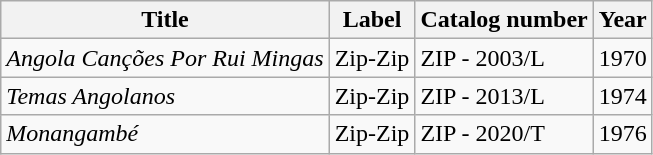<table class="wikitable">
<tr>
<th>Title</th>
<th>Label</th>
<th>Catalog number</th>
<th>Year</th>
</tr>
<tr>
<td><em>Angola Canções Por Rui Mingas</em></td>
<td>Zip-Zip</td>
<td>ZIP - 2003/L</td>
<td>1970</td>
</tr>
<tr>
<td><em>Temas Angolanos</em></td>
<td>Zip-Zip</td>
<td>ZIP - 2013/L</td>
<td>1974</td>
</tr>
<tr>
<td><em>Monangambé</em></td>
<td>Zip-Zip</td>
<td>ZIP - 2020/T</td>
<td>1976</td>
</tr>
</table>
